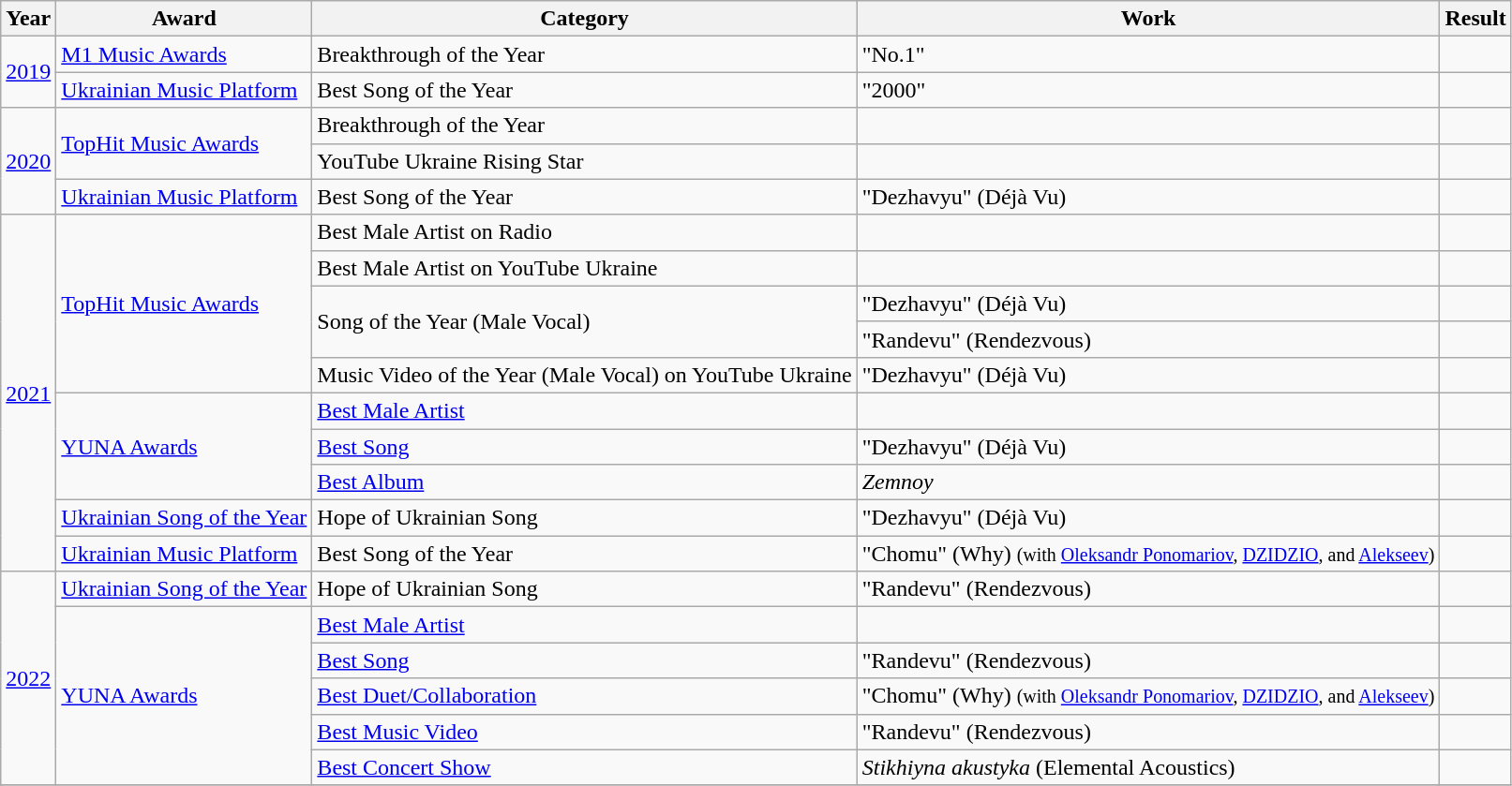<table class="wikitable">
<tr>
<th>Year</th>
<th>Award</th>
<th>Category</th>
<th>Work</th>
<th>Result</th>
</tr>
<tr>
<td rowspan="2"><a href='#'>2019</a></td>
<td><a href='#'>M1 Music Awards</a></td>
<td>Breakthrough of the Year</td>
<td>"No.1"</td>
<td></td>
</tr>
<tr>
<td><a href='#'>Ukrainian Music Platform</a></td>
<td>Best Song of the Year</td>
<td>"2000"</td>
<td></td>
</tr>
<tr>
<td rowspan="3"><a href='#'>2020</a></td>
<td rowspan="2"><a href='#'>TopHit Music Awards</a></td>
<td>Breakthrough of the Year</td>
<td></td>
<td></td>
</tr>
<tr>
<td>YouTube Ukraine Rising Star</td>
<td></td>
<td></td>
</tr>
<tr>
<td><a href='#'>Ukrainian Music Platform</a></td>
<td>Best Song of the Year</td>
<td>"Dezhavyu" (Déjà Vu)</td>
<td></td>
</tr>
<tr>
<td rowspan="10"><a href='#'>2021</a></td>
<td rowspan="5"><a href='#'>TopHit Music Awards</a></td>
<td>Best Male Artist on Radio</td>
<td></td>
<td></td>
</tr>
<tr>
<td>Best Male Artist on YouTube Ukraine</td>
<td></td>
<td></td>
</tr>
<tr>
<td rowspan="2">Song of the Year (Male Vocal)</td>
<td>"Dezhavyu" (Déjà Vu)</td>
<td></td>
</tr>
<tr>
<td>"Randevu" (Rendezvous)</td>
<td></td>
</tr>
<tr>
<td>Music Video of the Year (Male Vocal) on YouTube Ukraine</td>
<td>"Dezhavyu" (Déjà Vu)</td>
<td></td>
</tr>
<tr>
<td rowspan="3"><a href='#'>YUNA Awards</a></td>
<td><a href='#'>Best Male Artist</a></td>
<td></td>
<td></td>
</tr>
<tr>
<td><a href='#'>Best Song</a></td>
<td>"Dezhavyu" (Déjà Vu)</td>
<td></td>
</tr>
<tr>
<td><a href='#'>Best Album</a></td>
<td><em>Zemnoy</em></td>
<td></td>
</tr>
<tr>
<td><a href='#'>Ukrainian Song of the Year</a></td>
<td>Hope of Ukrainian Song</td>
<td>"Dezhavyu" (Déjà Vu)</td>
<td></td>
</tr>
<tr>
<td><a href='#'>Ukrainian Music Platform</a></td>
<td>Best Song of the Year</td>
<td>"Chomu" (Why) <small>(with <a href='#'>Oleksandr Ponomariov</a>, <a href='#'>DZIDZIO</a>, and <a href='#'>Alekseev</a>)</small></td>
<td></td>
</tr>
<tr>
<td rowspan="6"><a href='#'>2022</a></td>
<td><a href='#'>Ukrainian Song of the Year</a></td>
<td>Hope of Ukrainian Song</td>
<td>"Randevu" (Rendezvous)</td>
<td></td>
</tr>
<tr>
<td rowspan="5"><a href='#'>YUNA Awards</a></td>
<td><a href='#'>Best Male Artist</a></td>
<td></td>
<td></td>
</tr>
<tr>
<td><a href='#'>Best Song</a></td>
<td>"Randevu" (Rendezvous)</td>
<td></td>
</tr>
<tr>
<td><a href='#'>Best Duet/Collaboration</a></td>
<td>"Chomu" (Why) <small>(with <a href='#'>Oleksandr Ponomariov</a>, <a href='#'>DZIDZIO</a>, and <a href='#'>Alekseev</a>)</small></td>
<td></td>
</tr>
<tr>
<td><a href='#'>Best Music Video</a></td>
<td>"Randevu" (Rendezvous)</td>
<td></td>
</tr>
<tr>
<td><a href='#'>Best Concert Show</a></td>
<td><em>Stikhiyna akustyka</em> (Elemental Acoustics)</td>
<td></td>
</tr>
<tr>
</tr>
</table>
